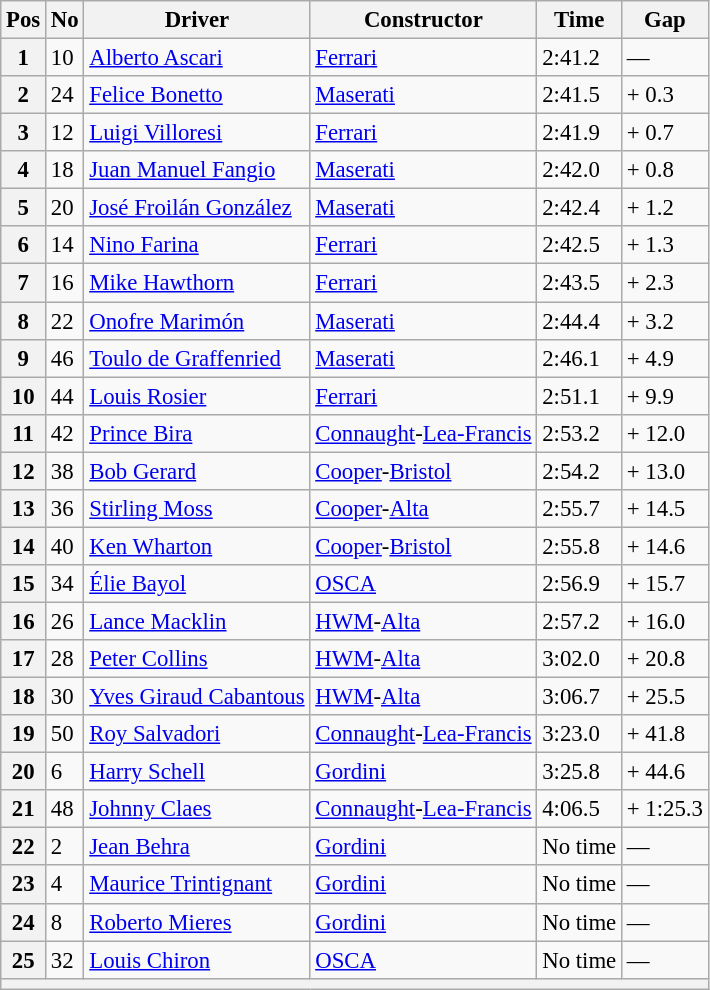<table class="wikitable sortable" style="font-size: 95%;">
<tr>
<th>Pos</th>
<th>No</th>
<th>Driver</th>
<th>Constructor</th>
<th>Time</th>
<th>Gap</th>
</tr>
<tr>
<th>1</th>
<td>10</td>
<td> <a href='#'>Alberto Ascari</a></td>
<td><a href='#'>Ferrari</a></td>
<td>2:41.2</td>
<td>—</td>
</tr>
<tr>
<th>2</th>
<td>24</td>
<td> <a href='#'>Felice Bonetto</a></td>
<td><a href='#'>Maserati</a></td>
<td>2:41.5</td>
<td>+ 0.3</td>
</tr>
<tr>
<th>3</th>
<td>12</td>
<td> <a href='#'>Luigi Villoresi</a></td>
<td><a href='#'>Ferrari</a></td>
<td>2:41.9</td>
<td>+ 0.7</td>
</tr>
<tr>
<th>4</th>
<td>18</td>
<td> <a href='#'>Juan Manuel Fangio</a></td>
<td><a href='#'>Maserati</a></td>
<td>2:42.0</td>
<td>+ 0.8</td>
</tr>
<tr>
<th>5</th>
<td>20</td>
<td> <a href='#'>José Froilán González</a></td>
<td><a href='#'>Maserati</a></td>
<td>2:42.4</td>
<td>+ 1.2</td>
</tr>
<tr>
<th>6</th>
<td>14</td>
<td> <a href='#'>Nino Farina</a></td>
<td><a href='#'>Ferrari</a></td>
<td>2:42.5</td>
<td>+ 1.3</td>
</tr>
<tr>
<th>7</th>
<td>16</td>
<td> <a href='#'>Mike Hawthorn</a></td>
<td><a href='#'>Ferrari</a></td>
<td>2:43.5</td>
<td>+ 2.3</td>
</tr>
<tr>
<th>8</th>
<td>22</td>
<td> <a href='#'>Onofre Marimón</a></td>
<td><a href='#'>Maserati</a></td>
<td>2:44.4</td>
<td>+ 3.2</td>
</tr>
<tr>
<th>9</th>
<td>46</td>
<td> <a href='#'>Toulo de Graffenried</a></td>
<td><a href='#'>Maserati</a></td>
<td>2:46.1</td>
<td>+ 4.9</td>
</tr>
<tr>
<th>10</th>
<td>44</td>
<td> <a href='#'>Louis Rosier</a></td>
<td><a href='#'>Ferrari</a></td>
<td>2:51.1</td>
<td>+ 9.9</td>
</tr>
<tr>
<th>11</th>
<td>42</td>
<td> <a href='#'>Prince Bira</a></td>
<td><a href='#'>Connaught</a>-<a href='#'>Lea-Francis</a></td>
<td>2:53.2</td>
<td>+ 12.0</td>
</tr>
<tr>
<th>12</th>
<td>38</td>
<td> <a href='#'>Bob Gerard</a></td>
<td><a href='#'>Cooper</a>-<a href='#'>Bristol</a></td>
<td>2:54.2</td>
<td>+ 13.0</td>
</tr>
<tr>
<th>13</th>
<td>36</td>
<td> <a href='#'>Stirling Moss</a></td>
<td><a href='#'>Cooper</a>-<a href='#'>Alta</a></td>
<td>2:55.7</td>
<td>+ 14.5</td>
</tr>
<tr>
<th>14</th>
<td>40</td>
<td> <a href='#'>Ken Wharton</a></td>
<td><a href='#'>Cooper</a>-<a href='#'>Bristol</a></td>
<td>2:55.8</td>
<td>+ 14.6</td>
</tr>
<tr>
<th>15</th>
<td>34</td>
<td> <a href='#'>Élie Bayol</a></td>
<td><a href='#'>OSCA</a></td>
<td>2:56.9</td>
<td>+ 15.7</td>
</tr>
<tr>
<th>16</th>
<td>26</td>
<td> <a href='#'>Lance Macklin</a></td>
<td><a href='#'>HWM</a>-<a href='#'>Alta</a></td>
<td>2:57.2</td>
<td>+ 16.0</td>
</tr>
<tr>
<th>17</th>
<td>28</td>
<td> <a href='#'>Peter Collins</a></td>
<td><a href='#'>HWM</a>-<a href='#'>Alta</a></td>
<td>3:02.0</td>
<td>+ 20.8</td>
</tr>
<tr>
<th>18</th>
<td>30</td>
<td> <a href='#'>Yves Giraud Cabantous</a></td>
<td><a href='#'>HWM</a>-<a href='#'>Alta</a></td>
<td>3:06.7</td>
<td>+ 25.5</td>
</tr>
<tr>
<th>19</th>
<td>50</td>
<td> <a href='#'>Roy Salvadori</a></td>
<td><a href='#'>Connaught</a>-<a href='#'>Lea-Francis</a></td>
<td>3:23.0</td>
<td>+ 41.8</td>
</tr>
<tr>
<th>20</th>
<td>6</td>
<td> <a href='#'>Harry Schell</a></td>
<td><a href='#'>Gordini</a></td>
<td>3:25.8</td>
<td>+ 44.6</td>
</tr>
<tr>
<th>21</th>
<td>48</td>
<td> <a href='#'>Johnny Claes</a></td>
<td><a href='#'>Connaught</a>-<a href='#'>Lea-Francis</a></td>
<td>4:06.5</td>
<td>+ 1:25.3</td>
</tr>
<tr>
<th>22</th>
<td>2</td>
<td> <a href='#'>Jean Behra</a></td>
<td><a href='#'>Gordini</a></td>
<td>No time</td>
<td>—</td>
</tr>
<tr>
<th>23</th>
<td>4</td>
<td> <a href='#'>Maurice Trintignant</a></td>
<td><a href='#'>Gordini</a></td>
<td>No time</td>
<td>—</td>
</tr>
<tr>
<th>24</th>
<td>8</td>
<td> <a href='#'>Roberto Mieres</a></td>
<td><a href='#'>Gordini</a></td>
<td>No time</td>
<td>—</td>
</tr>
<tr>
<th>25</th>
<td>32</td>
<td> <a href='#'>Louis Chiron</a></td>
<td><a href='#'>OSCA</a></td>
<td>No time</td>
<td>—</td>
</tr>
<tr>
<th colspan="7"></th>
</tr>
</table>
